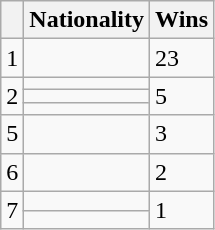<table class="wikitable">
<tr>
<th></th>
<th>Nationality</th>
<th>Wins</th>
</tr>
<tr>
<td>1</td>
<td></td>
<td>23</td>
</tr>
<tr>
<td rowspan=3>2</td>
<td></td>
<td rowspan=3>5</td>
</tr>
<tr>
<td></td>
</tr>
<tr>
<td></td>
</tr>
<tr>
<td>5</td>
<td></td>
<td>3</td>
</tr>
<tr>
<td>6</td>
<td></td>
<td>2</td>
</tr>
<tr>
<td rowspan=2>7</td>
<td></td>
<td rowspan=2>1</td>
</tr>
<tr>
<td></td>
</tr>
</table>
